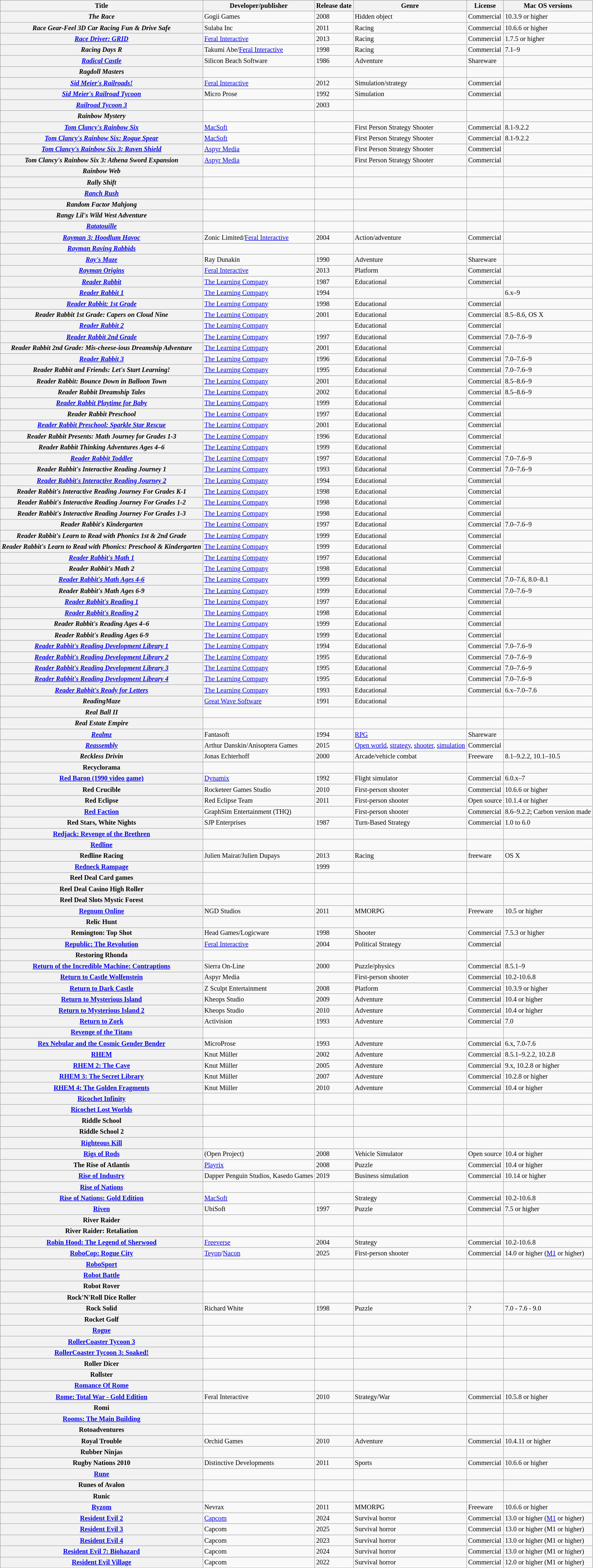<table class="wikitable sortable" style="font-size: 85%; text-align: left;">
<tr style="background: #ececec">
<th>Title</th>
<th>Developer/publisher</th>
<th>Release date</th>
<th>Genre</th>
<th>License</th>
<th>Mac OS versions</th>
</tr>
<tr>
<th><em>The Race</em></th>
<td>Gogii Games</td>
<td>2008</td>
<td>Hidden object</td>
<td>Commercial</td>
<td>10.3.9 or higher</td>
</tr>
<tr>
<th><em>Race Gear-Feel 3D Car Racing Fun & Drive Safe</em></th>
<td>Sulaba Inc</td>
<td>2011</td>
<td>Racing</td>
<td>Commercial</td>
<td>10.6.6 or higher</td>
</tr>
<tr>
<th><em><a href='#'>Race Driver: GRID</a></em></th>
<td><a href='#'>Feral Interactive</a></td>
<td>2013</td>
<td>Racing</td>
<td>Commercial</td>
<td>1.7.5 or higher</td>
</tr>
<tr>
<th><em>Racing Days R</em></th>
<td>Takumi Abe/<a href='#'>Feral Interactive</a></td>
<td>1998</td>
<td>Racing</td>
<td>Commercial</td>
<td>7.1–9</td>
</tr>
<tr>
<th><em><a href='#'>Radical Castle</a></em></th>
<td>Silicon Beach Software</td>
<td>1986</td>
<td>Adventure</td>
<td>Shareware</td>
<td></td>
</tr>
<tr>
<th><em>Ragdoll Masters</em></th>
<td></td>
<td></td>
<td></td>
<td></td>
<td></td>
</tr>
<tr>
<th><em><a href='#'>Sid Meier's Railroads!</a></em></th>
<td><a href='#'>Feral Interactive</a></td>
<td>2012</td>
<td>Simulation/strategy</td>
<td>Commercial</td>
<td></td>
</tr>
<tr>
<th><em><a href='#'>Sid Meier's Railroad Tycoon</a></em></th>
<td>Micro Prose</td>
<td>1992</td>
<td>Simulation</td>
<td>Commercial</td>
<td></td>
</tr>
<tr>
<th><em><a href='#'>Railroad Tycoon 3</a></em></th>
<td></td>
<td>2003</td>
<td></td>
<td></td>
<td></td>
</tr>
<tr>
<th><em>Rainbow Mystery</em></th>
<td></td>
<td></td>
<td></td>
<td></td>
<td></td>
</tr>
<tr>
<th><em><a href='#'>Tom Clancy's Rainbow Six</a></em></th>
<td><a href='#'>MacSoft</a></td>
<td></td>
<td>First Person Strategy Shooter</td>
<td>Commercial</td>
<td>8.1-9.2.2</td>
</tr>
<tr>
<th><em><a href='#'>Tom Clancy's Rainbow Six: Rogue Spear</a></em></th>
<td><a href='#'>MacSoft</a></td>
<td></td>
<td>First Person Strategy Shooter</td>
<td>Commercial</td>
<td>8.1-9.2.2</td>
</tr>
<tr>
<th><em><a href='#'>Tom Clancy's Rainbow Six 3: Raven Shield</a></em></th>
<td><a href='#'>Aspyr Media</a></td>
<td></td>
<td>First Person Strategy Shooter</td>
<td>Commercial</td>
<td></td>
</tr>
<tr>
<th><em>Tom Clancy's Rainbow Six 3: Athena Sword Expansion</em></th>
<td><a href='#'>Aspyr Media</a></td>
<td></td>
<td>First Person Strategy Shooter</td>
<td>Commercial</td>
<td></td>
</tr>
<tr>
<th><em>Rainbow Web</em></th>
<td></td>
<td></td>
<td></td>
<td></td>
<td></td>
</tr>
<tr>
<th><em>Rally Shift</em></th>
<td></td>
<td></td>
<td></td>
<td></td>
<td></td>
</tr>
<tr>
<th><em><a href='#'>Ranch Rush</a></em></th>
<td></td>
<td></td>
<td></td>
<td></td>
<td></td>
</tr>
<tr>
<th><em>Random Factor Mahjong</em></th>
<td></td>
<td></td>
<td></td>
<td></td>
<td></td>
</tr>
<tr>
<th><em>Rangy Lil's Wild West Adventure</em></th>
<td></td>
<td></td>
<td></td>
<td></td>
<td></td>
</tr>
<tr>
<th><em><a href='#'>Ratatouille</a></em></th>
<td></td>
<td></td>
<td></td>
<td></td>
<td></td>
</tr>
<tr>
<th><em><a href='#'>Rayman 3: Hoodlum Havoc</a></em></th>
<td>Zonic Limited/<a href='#'>Feral Interactive</a></td>
<td>2004</td>
<td>Action/adventure</td>
<td>Commercial</td>
<td></td>
</tr>
<tr>
<th><em><a href='#'>Rayman Raving Rabbids</a></em></th>
<td></td>
<td></td>
<td></td>
<td></td>
<td></td>
</tr>
<tr>
<th><em><a href='#'>Ray's Maze</a></em></th>
<td>Ray Dunakin</td>
<td>1990</td>
<td>Adventure</td>
<td>Shareware</td>
<td></td>
</tr>
<tr>
<th><em><a href='#'>Rayman Origins</a></em></th>
<td><a href='#'>Feral Interactive</a></td>
<td>2013</td>
<td>Platform</td>
<td>Commercial</td>
<td></td>
</tr>
<tr>
<th><em><a href='#'>Reader Rabbit</a></em></th>
<td><a href='#'>The Learning Company</a></td>
<td>1987</td>
<td>Educational</td>
<td>Commercial</td>
<td></td>
</tr>
<tr>
<th><em><a href='#'>Reader Rabbit 1</a></em></th>
<td><a href='#'>The Learning Company</a></td>
<td>1994</td>
<td></td>
<td></td>
<td>6.x–9</td>
</tr>
<tr>
<th><em><a href='#'>Reader Rabbit: 1st Grade</a></em></th>
<td><a href='#'>The Learning Company</a></td>
<td>1998</td>
<td>Educational</td>
<td>Commercial</td>
<td></td>
</tr>
<tr>
<th><em>Reader Rabbit 1st Grade: Capers on Cloud Nine</em></th>
<td><a href='#'>The Learning Company</a></td>
<td>2001</td>
<td>Educational</td>
<td>Commercial</td>
<td>8.5–8.6, OS X</td>
</tr>
<tr>
<th><em><a href='#'>Reader Rabbit 2</a></em></th>
<td><a href='#'>The Learning Company</a></td>
<td></td>
<td>Educational</td>
<td>Commercial</td>
<td></td>
</tr>
<tr>
<th><em><a href='#'>Reader Rabbit 2nd Grade</a></em></th>
<td><a href='#'>The Learning Company</a></td>
<td>1997</td>
<td>Educational</td>
<td>Commercial</td>
<td>7.0–7.6–9</td>
</tr>
<tr>
<th><em>Reader Rabbit 2nd Grade: Mis-cheese-ious Dreamship Adventure</em></th>
<td><a href='#'>The Learning Company</a></td>
<td>2001</td>
<td>Educational</td>
<td>Commercial</td>
<td></td>
</tr>
<tr>
<th><em><a href='#'>Reader Rabbit 3</a></em></th>
<td><a href='#'>The Learning Company</a></td>
<td>1996</td>
<td>Educational</td>
<td>Commercial</td>
<td>7.0–7.6–9</td>
</tr>
<tr>
<th><em>Reader Rabbit and Friends: Let's Start Learning!</em></th>
<td><a href='#'>The Learning Company</a></td>
<td>1995</td>
<td>Educational</td>
<td>Commercial</td>
<td>7.0–7.6–9</td>
</tr>
<tr>
<th><em>Reader Rabbit: Bounce Down in Balloon Town</em></th>
<td><a href='#'>The Learning Company</a></td>
<td>2001</td>
<td>Educational</td>
<td>Commercial</td>
<td>8.5–8.6–9</td>
</tr>
<tr>
<th><em>Reader Rabbit Dreamship Tales</em></th>
<td><a href='#'>The Learning Company</a></td>
<td>2002</td>
<td>Educational</td>
<td>Commercial</td>
<td>8.5–8.6–9</td>
</tr>
<tr>
<th><em><a href='#'>Reader Rabbit Playtime for Baby</a></em></th>
<td><a href='#'>The Learning Company</a></td>
<td>1999</td>
<td>Educational</td>
<td>Commercial</td>
<td></td>
</tr>
<tr>
<th><em>Reader Rabbit Preschool</em></th>
<td><a href='#'>The Learning Company</a></td>
<td>1997</td>
<td>Educational</td>
<td>Commercial</td>
<td></td>
</tr>
<tr>
<th><em><a href='#'>Reader Rabbit Preschool: Sparkle Star Rescue</a></em></th>
<td><a href='#'>The Learning Company</a></td>
<td>2001</td>
<td>Educational</td>
<td>Commercial</td>
<td></td>
</tr>
<tr>
<th><em>Reader Rabbit Presents: Math Journey for Grades 1-3</em></th>
<td><a href='#'>The Learning Company</a></td>
<td>1996</td>
<td>Educational</td>
<td>Commercial</td>
<td></td>
</tr>
<tr>
<th><em>Reader Rabbit Thinking Adventures Ages 4–6</em></th>
<td><a href='#'>The Learning Company</a></td>
<td>1999</td>
<td>Educational</td>
<td>Commercial</td>
<td></td>
</tr>
<tr>
<th><em><a href='#'>Reader Rabbit Toddler</a></em></th>
<td><a href='#'>The Learning Company</a></td>
<td>1997</td>
<td>Educational</td>
<td>Commercial</td>
<td>7.0–7.6–9</td>
</tr>
<tr>
<th><em>Reader Rabbit's Interactive Reading Journey 1</em></th>
<td><a href='#'>The Learning Company</a></td>
<td>1993</td>
<td>Educational</td>
<td>Commercial</td>
<td>7.0–7.6–9</td>
</tr>
<tr>
<th><em><a href='#'>Reader Rabbit's Interactive Reading Journey 2</a></em></th>
<td><a href='#'>The Learning Company</a></td>
<td>1994</td>
<td>Educational</td>
<td>Commercial</td>
<td></td>
</tr>
<tr>
<th><em>Reader Rabbit's Interactive Reading Journey For Grades K-1</em></th>
<td><a href='#'>The Learning Company</a></td>
<td>1998</td>
<td>Educational</td>
<td>Commercial</td>
<td></td>
</tr>
<tr>
<th><em>Reader Rabbit's Interactive Reading Journey For Grades 1-2</em></th>
<td><a href='#'>The Learning Company</a></td>
<td>1998</td>
<td>Educational</td>
<td>Commercial</td>
<td></td>
</tr>
<tr>
<th><em>Reader Rabbit's Interactive Reading Journey For Grades 1-3</em></th>
<td><a href='#'>The Learning Company</a></td>
<td>1998</td>
<td>Educational</td>
<td>Commercial</td>
<td></td>
</tr>
<tr>
<th><em>Reader Rabbit's Kindergarten</em></th>
<td><a href='#'>The Learning Company</a></td>
<td>1997</td>
<td>Educational</td>
<td>Commercial</td>
<td>7.0–7.6–9</td>
</tr>
<tr>
<th><em>Reader Rabbit's Learn to Read with Phonics 1st & 2nd Grade</em></th>
<td><a href='#'>The Learning Company</a></td>
<td>1999</td>
<td>Educational</td>
<td>Commercial</td>
<td></td>
</tr>
<tr>
<th><em>Reader Rabbit's Learn to Read with Phonics: Preschool & Kindergarten</em></th>
<td><a href='#'>The Learning Company</a></td>
<td>1999</td>
<td>Educational</td>
<td>Commercial</td>
<td></td>
</tr>
<tr>
<th><em><a href='#'>Reader Rabbit's Math 1</a></em></th>
<td><a href='#'>The Learning Company</a></td>
<td>1997</td>
<td>Educational</td>
<td>Commercial</td>
<td></td>
</tr>
<tr>
<th><em>Reader Rabbit's Math 2</em></th>
<td><a href='#'>The Learning Company</a></td>
<td>1998</td>
<td>Educational</td>
<td>Commercial</td>
<td></td>
</tr>
<tr>
<th><em><a href='#'>Reader Rabbit's Math Ages 4-6</a></em></th>
<td><a href='#'>The Learning Company</a></td>
<td>1999</td>
<td>Educational</td>
<td>Commercial</td>
<td>7.0–7.6, 8.0–8.1</td>
</tr>
<tr>
<th><em>Reader Rabbit's Math Ages 6-9</em></th>
<td><a href='#'>The Learning Company</a></td>
<td>1999</td>
<td>Educational</td>
<td>Commercial</td>
<td>7.0–7.6–9</td>
</tr>
<tr>
<th><em><a href='#'>Reader Rabbit's Reading 1</a></em></th>
<td><a href='#'>The Learning Company</a></td>
<td>1997</td>
<td>Educational</td>
<td>Commercial</td>
<td></td>
</tr>
<tr>
<th><em><a href='#'>Reader Rabbit's Reading 2</a></em></th>
<td><a href='#'>The Learning Company</a></td>
<td>1998</td>
<td>Educational</td>
<td>Commercial</td>
<td></td>
</tr>
<tr>
<th><em>Reader Rabbit's Reading Ages 4–6</em></th>
<td><a href='#'>The Learning Company</a></td>
<td>1999</td>
<td>Educational</td>
<td>Commercial</td>
<td></td>
</tr>
<tr>
<th><em>Reader Rabbit's Reading Ages 6-9</em></th>
<td><a href='#'>The Learning Company</a></td>
<td>1999</td>
<td>Educational</td>
<td>Commercial</td>
<td></td>
</tr>
<tr>
<th><em><a href='#'>Reader Rabbit's Reading Development Library 1</a></em></th>
<td><a href='#'>The Learning Company</a></td>
<td>1994</td>
<td>Educational</td>
<td>Commercial</td>
<td>7.0–7.6–9</td>
</tr>
<tr>
<th><em><a href='#'>Reader Rabbit's Reading Development Library 2</a></em></th>
<td><a href='#'>The Learning Company</a></td>
<td>1995</td>
<td>Educational</td>
<td>Commercial</td>
<td>7.0–7.6–9</td>
</tr>
<tr>
<th><em><a href='#'>Reader Rabbit's Reading Development Library 3</a></em></th>
<td><a href='#'>The Learning Company</a></td>
<td>1995</td>
<td>Educational</td>
<td>Commercial</td>
<td>7.0–7.6–9</td>
</tr>
<tr>
<th><em><a href='#'>Reader Rabbit's Reading Development Library 4</a></em></th>
<td><a href='#'>The Learning Company</a></td>
<td>1995</td>
<td>Educational</td>
<td>Commercial</td>
<td>7.0–7.6–9</td>
</tr>
<tr>
<th><em><a href='#'>Reader Rabbit's Ready for Letters</a></em></th>
<td><a href='#'>The Learning Company</a></td>
<td>1993</td>
<td>Educational</td>
<td>Commercial</td>
<td>6.x–7.0–7.6</td>
</tr>
<tr>
<th><em>ReadingMaze</em></th>
<td><a href='#'>Great Wave Software</a></td>
<td>1991</td>
<td>Educational</td>
<td></td>
<td></td>
</tr>
<tr>
<th><em>Real Ball II</em></th>
<td></td>
<td></td>
<td></td>
<td></td>
<td></td>
</tr>
<tr>
<th><em>Real Estate Empire</em></th>
<td></td>
<td></td>
<td></td>
<td></td>
<td></td>
</tr>
<tr>
<th><em><a href='#'>Realmz</a></em></th>
<td>Fantasoft</td>
<td>1994</td>
<td><a href='#'>RPG</a></td>
<td>Shareware</td>
<td></td>
</tr>
<tr>
<th><em><a href='#'>Reassembly</a></em></th>
<td>Arthur Danskin/Anisoptera Games</td>
<td>2015</td>
<td><a href='#'>Open world</a>, <a href='#'>strategy</a>, <a href='#'>shooter</a>, <a href='#'>simulation</a></td>
<td>Commercial</td>
<td></td>
</tr>
<tr>
<th><em>Reckless Drivin<strong></th>
<td>Jonas Echterhoff</td>
<td>2000</td>
<td>Arcade/vehicle combat</td>
<td>Freeware</td>
<td>8.1–9.2.2, 10.1–10.5</td>
</tr>
<tr>
<th></em>Recyclorama<em></th>
<td></td>
<td></td>
<td></td>
<td></td>
<td></td>
</tr>
<tr>
<th></em><a href='#'>Red Baron (1990 video game)</a><em></th>
<td><a href='#'>Dynamix</a></td>
<td>1992</td>
<td>Flight simulator</td>
<td>Commercial</td>
<td>6.0.x–7</td>
</tr>
<tr>
<th></em>Red Crucible<em></th>
<td>Rocketeer Games Studio</td>
<td>2010</td>
<td>First-person shooter</td>
<td>Commercial</td>
<td>10.6.6 or higher</td>
</tr>
<tr>
<th></em>Red Eclipse<em></th>
<td>Red Eclipse Team</td>
<td>2011</td>
<td>First-person shooter</td>
<td>Open source</td>
<td>10.1.4 or higher</td>
</tr>
<tr>
<th></em><a href='#'>Red Faction</a><em></th>
<td>GraphSim Entertainment (THQ)</td>
<td></td>
<td>First-person shooter</td>
<td>Commercial</td>
<td>8.6–9.2.2; Carbon version made</td>
</tr>
<tr>
<th></em>Red Stars, White Nights<em></th>
<td>SJP Enterprises</td>
<td>1987</td>
<td>Turn-Based Strategy</td>
<td>Commercial</td>
<td>1.0 to 6.0</td>
</tr>
<tr>
<th></em><a href='#'>Redjack: Revenge of the Brethren</a><em></th>
<td></td>
<td></td>
<td></td>
<td></td>
<td></td>
</tr>
<tr>
<th></em><a href='#'>Redline</a><em></th>
<td></td>
<td></td>
<td></td>
<td></td>
<td></td>
</tr>
<tr>
<th></em>Redline Racing<em></th>
<td>Julien Mairat/Julien Dupays</td>
<td>2013</td>
<td>Racing</td>
<td>freeware</td>
<td>OS X</td>
</tr>
<tr>
<th></em><a href='#'>Redneck Rampage</a><em></th>
<td></td>
<td>1999</td>
<td></td>
<td></td>
<td></td>
</tr>
<tr>
<th></em>Reel Deal Card games<em></th>
<td></td>
<td></td>
<td></td>
<td></td>
<td></td>
</tr>
<tr>
<th></em>Reel Deal Casino High Roller<em></th>
<td></td>
<td></td>
<td></td>
<td></td>
<td></td>
</tr>
<tr>
<th></em>Reel Deal Slots Mystic Forest<em></th>
<td></td>
<td></td>
<td></td>
<td></td>
<td></td>
</tr>
<tr>
<th></em><a href='#'>Regnum Online</a><em></th>
<td>NGD Studios</td>
<td>2011</td>
<td>MMORPG</td>
<td>Freeware</td>
<td>10.5 or higher</td>
</tr>
<tr>
<th></em>Relic Hunt<em></th>
<td></td>
<td></td>
<td></td>
<td></td>
<td></td>
</tr>
<tr>
<th></em>Remington: Top Shot<em></th>
<td>Head Games/Logicware</td>
<td>1998</td>
<td>Shooter</td>
<td>Commercial</td>
<td>7.5.3 or higher</td>
</tr>
<tr>
<th></em><a href='#'>Republic: The Revolution</a><em></th>
<td><a href='#'>Feral Interactive</a></td>
<td>2004</td>
<td>Political Strategy</td>
<td>Commercial</td>
<td></td>
</tr>
<tr>
<th></em>Restoring Rhonda<em></th>
<td></td>
<td></td>
<td></td>
<td></td>
<td></td>
</tr>
<tr>
<th></em><a href='#'>Return of the Incredible Machine: Contraptions</a><em></th>
<td>Sierra On-Line</td>
<td>2000</td>
<td>Puzzle/physics</td>
<td>Commercial</td>
<td>8.5.1–9</td>
</tr>
<tr>
<th></em><a href='#'>Return to Castle Wolfenstein</a><em></th>
<td>Aspyr Media</td>
<td></td>
<td>First-person shooter</td>
<td>Commercial</td>
<td>10.2-10.6.8</td>
</tr>
<tr>
<th></em><a href='#'>Return to Dark Castle</a><em></th>
<td>Z Sculpt Entertainment</td>
<td>2008</td>
<td>Platform</td>
<td>Commercial</td>
<td>10.3.9 or higher</td>
</tr>
<tr>
<th></em><a href='#'>Return to Mysterious Island</a><em></th>
<td>Kheops Studio</td>
<td>2009</td>
<td>Adventure</td>
<td>Commercial</td>
<td>10.4 or higher</td>
</tr>
<tr>
<th></em><a href='#'>Return to Mysterious Island 2</a><em></th>
<td>Kheops Studio</td>
<td>2010</td>
<td>Adventure</td>
<td>Commercial</td>
<td>10.4 or higher</td>
</tr>
<tr>
<th></em><a href='#'>Return to Zork</a><em></th>
<td>Activision</td>
<td>1993</td>
<td>Adventure</td>
<td>Commercial</td>
<td>7.0</td>
</tr>
<tr>
<th></em><a href='#'>Revenge of the Titans</a><em></th>
<td></td>
<td></td>
<td></td>
<td></td>
<td></td>
</tr>
<tr>
<th></em><a href='#'>Rex Nebular and the Cosmic Gender Bender</a><em></th>
<td>MicroProse</td>
<td>1993</td>
<td>Adventure</td>
<td>Commercial</td>
<td>6.x, 7.0-7.6</td>
</tr>
<tr>
<th></em><a href='#'>RHEM</a><em></th>
<td>Knut Müller</td>
<td>2002</td>
<td>Adventure</td>
<td>Commercial</td>
<td>8.5.1–9.2.2, 10.2.8</td>
</tr>
<tr>
<th></em><a href='#'>RHEM 2: The Cave</a><em></th>
<td>Knut Müller</td>
<td>2005</td>
<td>Adventure</td>
<td>Commercial</td>
<td>9.x, 10.2.8 or higher</td>
</tr>
<tr>
<th></em><a href='#'>RHEM 3: The Secret Library</a><em></th>
<td>Knut Müller</td>
<td>2007</td>
<td>Adventure</td>
<td>Commercial</td>
<td>10.2.8 or higher</td>
</tr>
<tr>
<th></em><a href='#'>RHEM 4: The Golden Fragments</a><em></th>
<td>Knut Müller</td>
<td>2010</td>
<td>Adventure</td>
<td>Commercial</td>
<td>10.4 or higher</td>
</tr>
<tr>
<th></em><a href='#'>Ricochet Infinity</a><em></th>
<td></td>
<td></td>
<td></td>
<td></td>
<td></td>
</tr>
<tr>
<th></em><a href='#'>Ricochet Lost Worlds</a><em></th>
<td></td>
<td></td>
<td></td>
<td></td>
<td></td>
</tr>
<tr>
<th></em>Riddle School<em></th>
<td></td>
<td></td>
<td></td>
<td></td>
<td></td>
</tr>
<tr>
<th></em>Riddle School 2<em></th>
<td></td>
<td></td>
<td></td>
<td></td>
<td></td>
</tr>
<tr>
<th></em><a href='#'>Righteous Kill</a><em></th>
<td></td>
<td></td>
<td></td>
<td></td>
<td></td>
</tr>
<tr>
<th></em><a href='#'>Rigs of Rods</a><em></th>
<td>(Open Project)</td>
<td>2008</td>
<td>Vehicle Simulator</td>
<td>Open source</td>
<td>10.4 or higher</td>
</tr>
<tr>
<th></em>The Rise of Atlantis<em></th>
<td><a href='#'>Playrix</a></td>
<td>2008</td>
<td>Puzzle</td>
<td>Commercial</td>
<td>10.4 or higher</td>
</tr>
<tr>
<th></em><a href='#'>Rise of Industry</a><em></th>
<td>Dapper Penguin Studios, Kasedo Games</td>
<td>2019</td>
<td>Business simulation</td>
<td>Commercial</td>
<td>10.14 or higher</td>
</tr>
<tr>
<th></em><a href='#'>Rise of Nations</a><em></th>
<td></td>
<td></td>
<td></td>
<td></td>
<td></td>
</tr>
<tr>
<th></em><a href='#'>Rise of Nations: Gold Edition</a><em></th>
<td><a href='#'>MacSoft</a></td>
<td></td>
<td>Strategy</td>
<td>Commercial</td>
<td>10.2-10.6.8</td>
</tr>
<tr>
<th></em><a href='#'>Riven</a><em></th>
<td>UbiSoft</td>
<td>1997</td>
<td>Puzzle</td>
<td>Commercial</td>
<td>7.5 or higher</td>
</tr>
<tr>
<th></em>River Raider<em></th>
<td></td>
<td></td>
<td></td>
<td></td>
<td></td>
</tr>
<tr>
<th></em>River Raider: Retaliation<em></th>
<td></td>
<td></td>
<td></td>
<td></td>
<td></td>
</tr>
<tr>
<th></em><a href='#'>Robin Hood: The Legend of Sherwood</a><em></th>
<td><a href='#'>Freeverse</a></td>
<td>2004</td>
<td>Strategy</td>
<td>Commercial</td>
<td>10.2-10.6.8</td>
</tr>
<tr>
<th></em><a href='#'>RoboCop: Rogue City</a><em></th>
<td><a href='#'>Teyon</a>/<a href='#'>Nacon</a></td>
<td>2025</td>
<td>First-person shooter</td>
<td>Commercial</td>
<td>14.0 or higher (<a href='#'>M1</a> or higher)</td>
</tr>
<tr>
<th></em><a href='#'>RoboSport</a><em></th>
<td></td>
<td></td>
<td></td>
<td></td>
<td></td>
</tr>
<tr>
<th></em><a href='#'>Robot Battle</a><em></th>
<td></td>
<td></td>
<td></td>
<td></td>
<td></td>
</tr>
<tr>
<th></em>Robot Rover<em></th>
<td></td>
<td></td>
<td></td>
<td></td>
<td></td>
</tr>
<tr>
<th></em>Rock'N'Roll Dice Roller<em></th>
<td></td>
<td></td>
<td></td>
<td></td>
<td></td>
</tr>
<tr>
<th></em>Rock Solid<em></th>
<td>Richard White</td>
<td>1998</td>
<td>Puzzle</td>
<td>?</td>
<td>7.0 - 7.6 - 9.0</td>
</tr>
<tr>
<th></em>Rocket Golf<em></th>
<td></td>
<td></td>
<td></td>
<td></td>
<td></td>
</tr>
<tr>
<th></em><a href='#'>Rogue</a><em></th>
<td></td>
<td></td>
<td></td>
<td></td>
<td></td>
</tr>
<tr>
<th></em><a href='#'>RollerCoaster Tycoon 3</a><em></th>
<td></td>
<td></td>
<td></td>
<td></td>
<td></td>
</tr>
<tr>
<th></em><a href='#'>RollerCoaster Tycoon 3: Soaked!</a><em></th>
<td></td>
<td></td>
<td></td>
<td></td>
<td></td>
</tr>
<tr>
<th></em>Roller Dicer<em></th>
<td></td>
<td></td>
<td></td>
<td></td>
<td></td>
</tr>
<tr>
<th></em>Rollster<em></th>
<td></td>
<td></td>
<td></td>
<td></td>
<td></td>
</tr>
<tr>
<th></em><a href='#'>Romance Of Rome</a><em></th>
<td></td>
<td></td>
<td></td>
<td></td>
<td></td>
</tr>
<tr>
<th></em><a href='#'>Rome: Total War - Gold Edition</a><em></th>
<td>Feral Interactive</td>
<td>2010</td>
<td>Strategy/War</td>
<td>Commercial</td>
<td>10.5.8 or higher</td>
</tr>
<tr>
<th></em>Romi<em></th>
<td></td>
<td></td>
<td></td>
<td></td>
<td></td>
</tr>
<tr>
<th></em><a href='#'>Rooms: The Main Building</a><em></th>
<td></td>
<td></td>
<td></td>
<td></td>
<td></td>
</tr>
<tr>
<th></em>Rotoadventures<em></th>
<td></td>
<td></td>
<td></td>
<td></td>
<td></td>
</tr>
<tr>
<th></em>Royal Trouble<em></th>
<td>Orchid Games</td>
<td>2010</td>
<td>Adventure</td>
<td>Commercial</td>
<td>10.4.11 or higher</td>
</tr>
<tr>
<th></em>Rubber Ninjas<em></th>
<td></td>
<td></td>
<td></td>
<td></td>
<td></td>
</tr>
<tr>
<th></em>Rugby Nations 2010<em></th>
<td>Distinctive Developments</td>
<td>2011</td>
<td>Sports</td>
<td>Commercial</td>
<td>10.6.6 or higher</td>
</tr>
<tr>
<th></em><a href='#'>Rune</a><em></th>
<td></td>
<td></td>
<td></td>
<td></td>
<td></td>
</tr>
<tr>
<th></em>Runes of Avalon<em></th>
<td></td>
<td></td>
<td></td>
<td></td>
<td></td>
</tr>
<tr>
<th></em>Runic<em></th>
<td></td>
<td></td>
<td></td>
<td></td>
<td></td>
</tr>
<tr>
<th></em><a href='#'>Ryzom</a><em></th>
<td>Nevrax</td>
<td>2011</td>
<td>MMORPG</td>
<td>Freeware</td>
<td>10.6.6 or higher</td>
</tr>
<tr>
<th></em><a href='#'>Resident Evil 2</a><em></th>
<td><a href='#'>Capcom</a></td>
<td>2024</td>
<td>Survival horror</td>
<td>Commercial</td>
<td>13.0 or higher (<a href='#'>M1</a> or higher)</td>
</tr>
<tr>
<th></em><a href='#'>Resident Evil 3</a><em></th>
<td>Capcom</td>
<td>2025</td>
<td>Survival horror</td>
<td>Commercial</td>
<td>13.0 or higher (M1 or higher)</td>
</tr>
<tr>
<th></em><a href='#'>Resident Evil 4</a><em></th>
<td>Capcom</td>
<td>2023</td>
<td>Survival horror</td>
<td>Commercial</td>
<td>13.0 or higher (M1 or higher)</td>
</tr>
<tr>
<th></em><a href='#'>Resident Evil 7: Biohazard</a><em></th>
<td>Capcom</td>
<td>2024</td>
<td>Survival horror</td>
<td>Commercial</td>
<td>13.0 or higher (M1 or higher)</td>
</tr>
<tr>
<th></em><a href='#'>Resident Evil Village</a><em></th>
<td>Capcom</td>
<td>2022</td>
<td>Survival horror</td>
<td>Commercial</td>
<td>12.0 or higher (M1 or higher)</td>
</tr>
</table>
